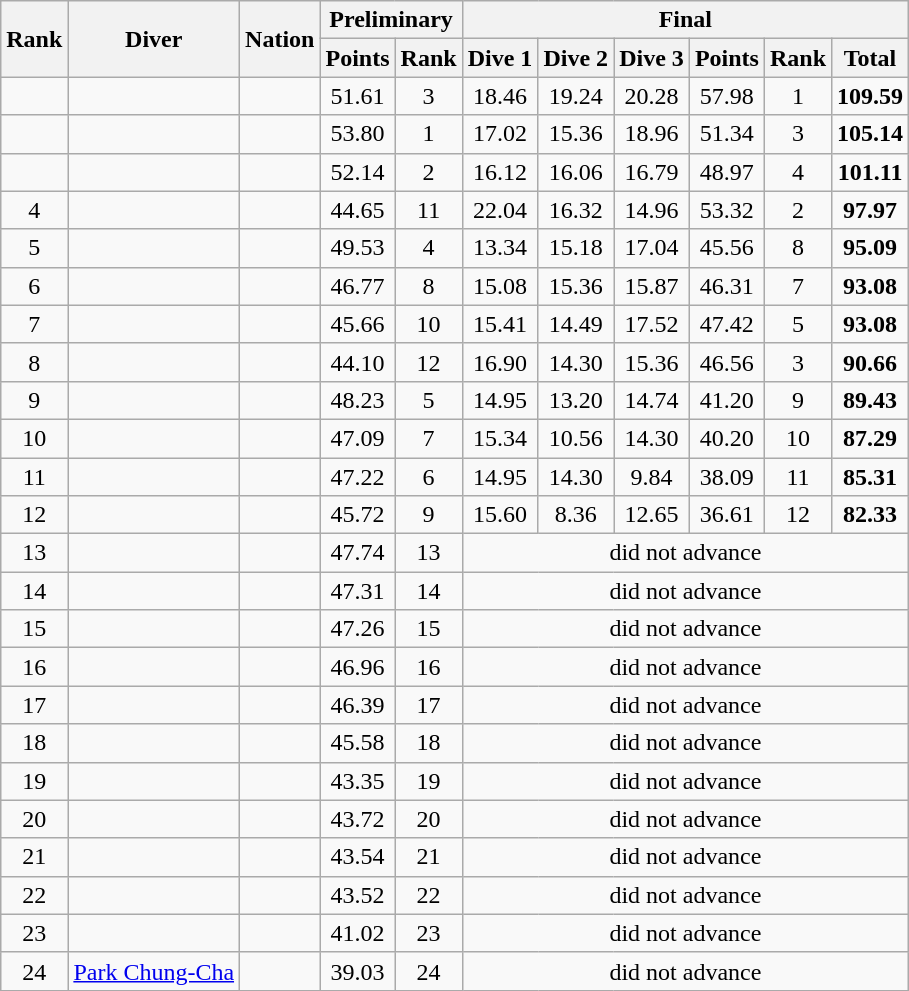<table class="wikitable sortable" style="text-align:center;">
<tr>
<th rowspan=2>Rank</th>
<th rowspan=2>Diver</th>
<th rowspan=2>Nation</th>
<th colspan=2>Preliminary</th>
<th colspan=6>Final</th>
</tr>
<tr>
<th>Points</th>
<th>Rank</th>
<th>Dive 1</th>
<th>Dive 2</th>
<th>Dive 3</th>
<th>Points</th>
<th>Rank</th>
<th>Total</th>
</tr>
<tr>
<td></td>
<td align=left></td>
<td align=left></td>
<td>51.61</td>
<td>3</td>
<td>18.46</td>
<td>19.24</td>
<td>20.28</td>
<td>57.98</td>
<td>1</td>
<td><strong>109.59</strong></td>
</tr>
<tr>
<td></td>
<td align=left></td>
<td align=left></td>
<td>53.80</td>
<td>1</td>
<td>17.02</td>
<td>15.36</td>
<td>18.96</td>
<td>51.34</td>
<td>3</td>
<td><strong>105.14</strong></td>
</tr>
<tr>
<td></td>
<td align=left></td>
<td align=left></td>
<td>52.14</td>
<td>2</td>
<td>16.12</td>
<td>16.06</td>
<td>16.79</td>
<td>48.97</td>
<td>4</td>
<td><strong>101.11</strong></td>
</tr>
<tr>
<td>4</td>
<td align=left></td>
<td align=left></td>
<td>44.65</td>
<td>11</td>
<td>22.04</td>
<td>16.32</td>
<td>14.96</td>
<td>53.32</td>
<td>2</td>
<td><strong>97.97</strong></td>
</tr>
<tr>
<td>5</td>
<td align=left></td>
<td align=left></td>
<td>49.53</td>
<td>4</td>
<td>13.34</td>
<td>15.18</td>
<td>17.04</td>
<td>45.56</td>
<td>8</td>
<td><strong>95.09</strong></td>
</tr>
<tr>
<td>6</td>
<td align=left></td>
<td align=left></td>
<td>46.77</td>
<td>8</td>
<td>15.08</td>
<td>15.36</td>
<td>15.87</td>
<td>46.31</td>
<td>7</td>
<td><strong>93.08</strong></td>
</tr>
<tr>
<td>7</td>
<td align=left></td>
<td align=left></td>
<td>45.66</td>
<td>10</td>
<td>15.41</td>
<td>14.49</td>
<td>17.52</td>
<td>47.42</td>
<td>5</td>
<td><strong>93.08</strong></td>
</tr>
<tr>
<td>8</td>
<td align=left></td>
<td align=left></td>
<td>44.10</td>
<td>12</td>
<td>16.90</td>
<td>14.30</td>
<td>15.36</td>
<td>46.56</td>
<td>3</td>
<td><strong>90.66</strong></td>
</tr>
<tr>
<td>9</td>
<td align=left></td>
<td align=left></td>
<td>48.23</td>
<td>5</td>
<td>14.95</td>
<td>13.20</td>
<td>14.74</td>
<td>41.20</td>
<td>9</td>
<td><strong>89.43</strong></td>
</tr>
<tr>
<td>10</td>
<td align=left></td>
<td align=left></td>
<td>47.09</td>
<td>7</td>
<td>15.34</td>
<td>10.56</td>
<td>14.30</td>
<td>40.20</td>
<td>10</td>
<td><strong>87.29</strong></td>
</tr>
<tr>
<td>11</td>
<td align=left></td>
<td align=left></td>
<td>47.22</td>
<td>6</td>
<td>14.95</td>
<td>14.30</td>
<td>9.84</td>
<td>38.09</td>
<td>11</td>
<td><strong>85.31</strong></td>
</tr>
<tr>
<td>12</td>
<td align=left></td>
<td align=left></td>
<td>45.72</td>
<td>9</td>
<td>15.60</td>
<td>8.36</td>
<td>12.65</td>
<td>36.61</td>
<td>12</td>
<td><strong>82.33</strong></td>
</tr>
<tr>
<td>13</td>
<td align=left></td>
<td align=left></td>
<td>47.74</td>
<td>13</td>
<td colspan=6>did not advance</td>
</tr>
<tr>
<td>14</td>
<td align=left></td>
<td align=left></td>
<td>47.31</td>
<td>14</td>
<td colspan=6>did not advance</td>
</tr>
<tr>
<td>15</td>
<td align=left></td>
<td align=left></td>
<td>47.26</td>
<td>15</td>
<td colspan=6>did not advance</td>
</tr>
<tr>
<td>16</td>
<td align=left></td>
<td align=left></td>
<td>46.96</td>
<td>16</td>
<td colspan=6>did not advance</td>
</tr>
<tr>
<td>17</td>
<td align=left></td>
<td align=left></td>
<td>46.39</td>
<td>17</td>
<td colspan=6>did not advance</td>
</tr>
<tr>
<td>18</td>
<td align=left></td>
<td align=left></td>
<td>45.58</td>
<td>18</td>
<td colspan=6>did not advance</td>
</tr>
<tr>
<td>19</td>
<td align=left></td>
<td align=left></td>
<td>43.35</td>
<td>19</td>
<td colspan=6>did not advance</td>
</tr>
<tr>
<td>20</td>
<td align=left></td>
<td align=left></td>
<td>43.72</td>
<td>20</td>
<td colspan=6>did not advance</td>
</tr>
<tr>
<td>21</td>
<td align=left></td>
<td align=left></td>
<td>43.54</td>
<td>21</td>
<td colspan=6>did not advance</td>
</tr>
<tr>
<td>22</td>
<td align=left></td>
<td align=left></td>
<td>43.52</td>
<td>22</td>
<td colspan=6>did not advance</td>
</tr>
<tr>
<td>23</td>
<td align=left></td>
<td align=left></td>
<td>41.02</td>
<td>23</td>
<td colspan=6>did not advance</td>
</tr>
<tr>
<td>24</td>
<td align=left><a href='#'>Park Chung-Cha</a></td>
<td align=left></td>
<td>39.03</td>
<td>24</td>
<td colspan=6>did not advance</td>
</tr>
</table>
